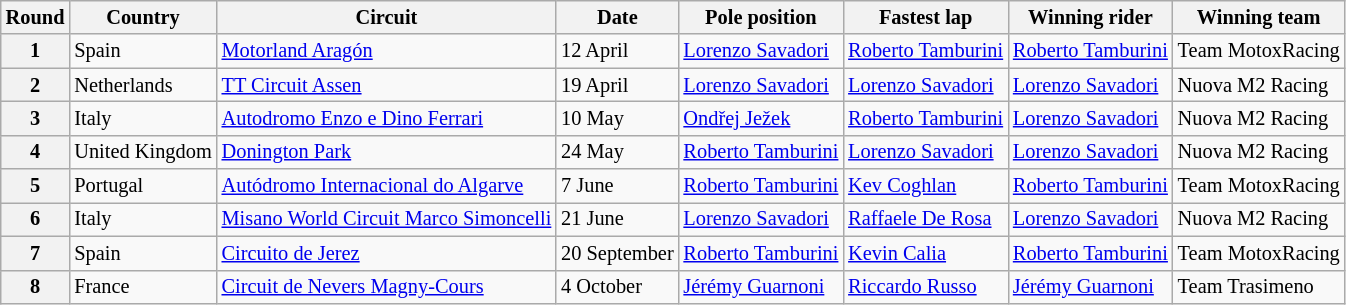<table class="wikitable" style="font-size: 85%">
<tr>
<th>Round</th>
<th>Country</th>
<th>Circuit</th>
<th>Date</th>
<th>Pole position</th>
<th>Fastest lap</th>
<th>Winning rider</th>
<th>Winning team</th>
</tr>
<tr>
<th>1</th>
<td> Spain</td>
<td><a href='#'>Motorland Aragón</a></td>
<td>12 April</td>
<td> <a href='#'>Lorenzo Savadori</a></td>
<td> <a href='#'>Roberto Tamburini</a></td>
<td> <a href='#'>Roberto Tamburini</a></td>
<td>Team MotoxRacing</td>
</tr>
<tr>
<th>2</th>
<td> Netherlands</td>
<td><a href='#'>TT Circuit Assen</a></td>
<td>19 April</td>
<td> <a href='#'>Lorenzo Savadori</a></td>
<td> <a href='#'>Lorenzo Savadori</a></td>
<td> <a href='#'>Lorenzo Savadori</a></td>
<td>Nuova M2 Racing</td>
</tr>
<tr>
<th>3</th>
<td> Italy</td>
<td><a href='#'>Autodromo Enzo e Dino Ferrari</a></td>
<td>10 May</td>
<td> <a href='#'>Ondřej Ježek</a></td>
<td> <a href='#'>Roberto Tamburini</a></td>
<td> <a href='#'>Lorenzo Savadori</a></td>
<td>Nuova M2 Racing</td>
</tr>
<tr>
<th>4</th>
<td> United Kingdom</td>
<td><a href='#'>Donington Park</a></td>
<td>24 May</td>
<td> <a href='#'>Roberto Tamburini</a></td>
<td> <a href='#'>Lorenzo Savadori</a></td>
<td> <a href='#'>Lorenzo Savadori</a></td>
<td>Nuova M2 Racing</td>
</tr>
<tr>
<th>5</th>
<td> Portugal</td>
<td><a href='#'>Autódromo Internacional do Algarve</a></td>
<td>7 June</td>
<td> <a href='#'>Roberto Tamburini</a></td>
<td> <a href='#'>Kev Coghlan</a></td>
<td> <a href='#'>Roberto Tamburini</a></td>
<td>Team MotoxRacing</td>
</tr>
<tr>
<th>6</th>
<td> Italy</td>
<td><a href='#'>Misano World Circuit Marco Simoncelli</a></td>
<td>21 June</td>
<td> <a href='#'>Lorenzo Savadori</a></td>
<td> <a href='#'>Raffaele De Rosa</a></td>
<td> <a href='#'>Lorenzo Savadori</a></td>
<td>Nuova M2 Racing</td>
</tr>
<tr>
<th>7</th>
<td> Spain</td>
<td><a href='#'>Circuito de Jerez</a></td>
<td>20 September</td>
<td> <a href='#'>Roberto Tamburini</a></td>
<td> <a href='#'>Kevin Calia</a></td>
<td> <a href='#'>Roberto Tamburini</a></td>
<td>Team MotoxRacing</td>
</tr>
<tr>
<th>8</th>
<td> France</td>
<td><a href='#'>Circuit de Nevers Magny-Cours</a></td>
<td>4 October</td>
<td> <a href='#'>Jérémy Guarnoni</a></td>
<td> <a href='#'>Riccardo Russo</a></td>
<td> <a href='#'>Jérémy Guarnoni</a></td>
<td>Team Trasimeno</td>
</tr>
</table>
